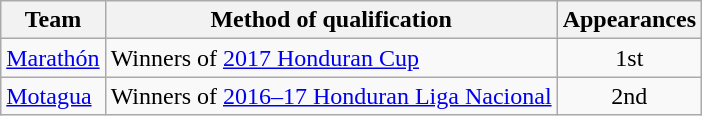<table class="wikitable">
<tr>
<th>Team</th>
<th>Method of qualification</th>
<th>Appearances</th>
</tr>
<tr>
<td><a href='#'>Marathón</a></td>
<td>Winners of <a href='#'>2017 Honduran Cup</a></td>
<td align=center>1st</td>
</tr>
<tr>
<td><a href='#'>Motagua</a></td>
<td>Winners of <a href='#'>2016–17 Honduran Liga Nacional</a></td>
<td align=center>2nd</td>
</tr>
</table>
